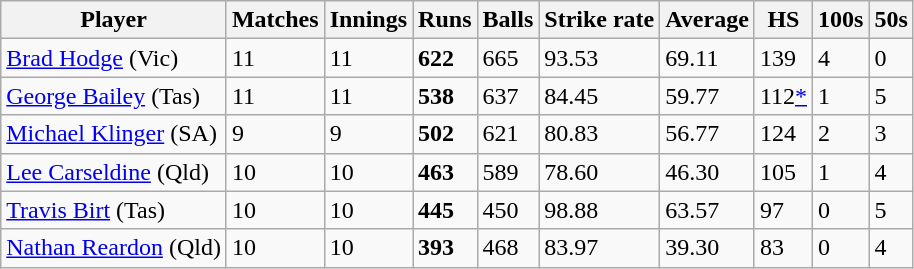<table class="wikitable">
<tr>
<th>Player</th>
<th>Matches</th>
<th>Innings</th>
<th>Runs</th>
<th>Balls</th>
<th>Strike rate</th>
<th>Average</th>
<th>HS</th>
<th>100s</th>
<th>50s</th>
</tr>
<tr>
<td><a href='#'>Brad Hodge</a> (Vic)</td>
<td>11</td>
<td>11</td>
<td><strong>622</strong></td>
<td>665</td>
<td>93.53</td>
<td>69.11</td>
<td>139</td>
<td>4</td>
<td>0</td>
</tr>
<tr>
<td><a href='#'>George Bailey</a> (Tas)</td>
<td>11</td>
<td>11</td>
<td><strong>538</strong></td>
<td>637</td>
<td>84.45</td>
<td>59.77</td>
<td>112<a href='#'>*</a></td>
<td>1</td>
<td>5</td>
</tr>
<tr>
<td><a href='#'>Michael Klinger</a> (SA)</td>
<td>9</td>
<td>9</td>
<td><strong>502</strong></td>
<td>621</td>
<td>80.83</td>
<td>56.77</td>
<td>124</td>
<td>2</td>
<td>3</td>
</tr>
<tr>
<td><a href='#'>Lee Carseldine</a> (Qld)</td>
<td>10</td>
<td>10</td>
<td><strong>463</strong></td>
<td>589</td>
<td>78.60</td>
<td>46.30</td>
<td>105</td>
<td>1</td>
<td>4</td>
</tr>
<tr>
<td><a href='#'>Travis Birt</a> (Tas)</td>
<td>10</td>
<td>10</td>
<td><strong>445</strong></td>
<td>450</td>
<td>98.88</td>
<td>63.57</td>
<td>97</td>
<td>0</td>
<td>5</td>
</tr>
<tr>
<td><a href='#'>Nathan Reardon</a> (Qld)</td>
<td>10</td>
<td>10</td>
<td><strong>393</strong></td>
<td>468</td>
<td>83.97</td>
<td>39.30</td>
<td>83</td>
<td>0</td>
<td>4</td>
</tr>
</table>
